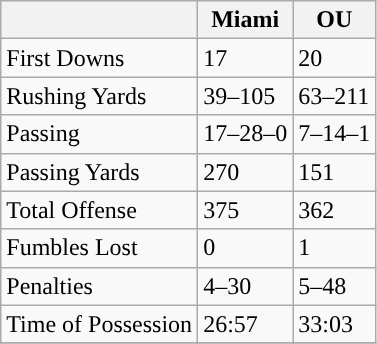<table class="wikitable">
<tr>
<th></th>
<th>Miami</th>
<th>OU</th>
</tr>
<tr>
<td>First Downs</td>
<td>17</td>
<td>20</td>
</tr>
<tr>
<td>Rushing Yards</td>
<td>39–105</td>
<td>63–211</td>
</tr>
<tr>
<td>Passing</td>
<td>17–28–0</td>
<td>7–14–1</td>
</tr>
<tr>
<td>Passing Yards</td>
<td>270</td>
<td>151</td>
</tr>
<tr>
<td>Total Offense</td>
<td>375</td>
<td>362</td>
</tr>
<tr>
<td>Fumbles Lost</td>
<td>0</td>
<td>1</td>
</tr>
<tr>
<td>Penalties</td>
<td>4–30</td>
<td>5–48</td>
</tr>
<tr>
<td>Time of Possession</td>
<td>26:57</td>
<td>33:03</td>
</tr>
<tr>
</tr>
</table>
